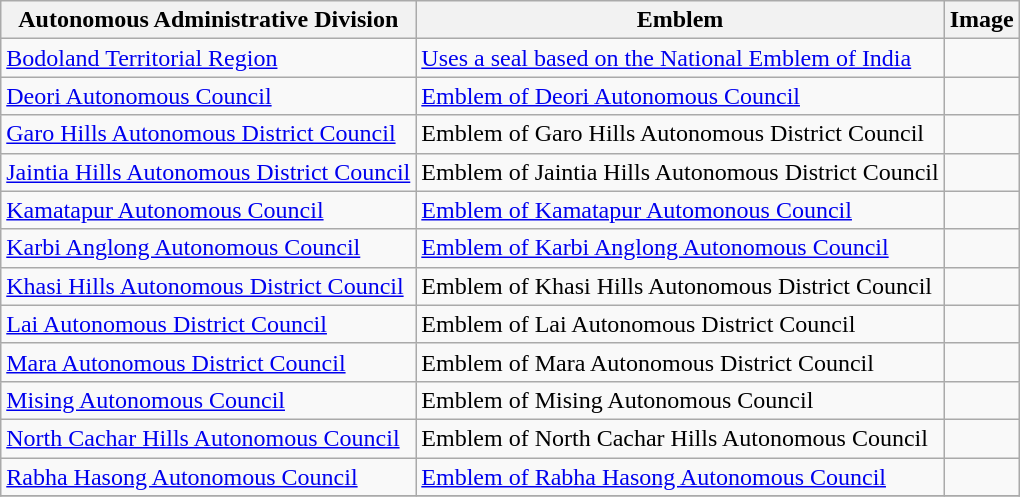<table class="wikitable">
<tr>
<th>Autonomous Administrative Division</th>
<th>Emblem</th>
<th>Image</th>
</tr>
<tr>
<td><a href='#'>Bodoland Territorial Region</a></td>
<td><a href='#'>Uses a seal based on the National Emblem of India</a></td>
<td></td>
</tr>
<tr>
<td><a href='#'>Deori Autonomous Council</a></td>
<td><a href='#'>Emblem of Deori Autonomous Council</a></td>
<td></td>
</tr>
<tr>
<td><a href='#'>Garo Hills Autonomous District Council</a></td>
<td>Emblem of Garo Hills Autonomous District Council</td>
<td></td>
</tr>
<tr>
<td><a href='#'>Jaintia Hills Autonomous District Council</a></td>
<td>Emblem of Jaintia Hills Autonomous District Council</td>
<td></td>
</tr>
<tr>
<td><a href='#'>Kamatapur Autonomous Council</a></td>
<td><a href='#'>Emblem of Kamatapur Automonous Council</a></td>
<td></td>
</tr>
<tr>
<td><a href='#'>Karbi Anglong Autonomous Council</a></td>
<td><a href='#'>Emblem of Karbi Anglong Autonomous Council</a></td>
<td></td>
</tr>
<tr>
<td><a href='#'>Khasi Hills Autonomous District Council</a></td>
<td>Emblem of Khasi Hills Autonomous District Council</td>
<td></td>
</tr>
<tr>
<td><a href='#'>Lai Autonomous District Council</a></td>
<td>Emblem of Lai Autonomous District Council</td>
<td></td>
</tr>
<tr>
<td><a href='#'>Mara Autonomous District Council</a></td>
<td>Emblem of Mara Autonomous District Council</td>
<td></td>
</tr>
<tr>
<td><a href='#'>Mising Autonomous Council</a></td>
<td>Emblem of Mising Autonomous Council</td>
<td></td>
</tr>
<tr>
<td><a href='#'>North Cachar Hills Autonomous Council</a></td>
<td>Emblem of North Cachar Hills Autonomous Council</td>
<td></td>
</tr>
<tr>
<td><a href='#'>Rabha Hasong Autonomous Council</a></td>
<td><a href='#'>Emblem of Rabha Hasong Autonomous Council</a></td>
<td></td>
</tr>
<tr>
</tr>
</table>
